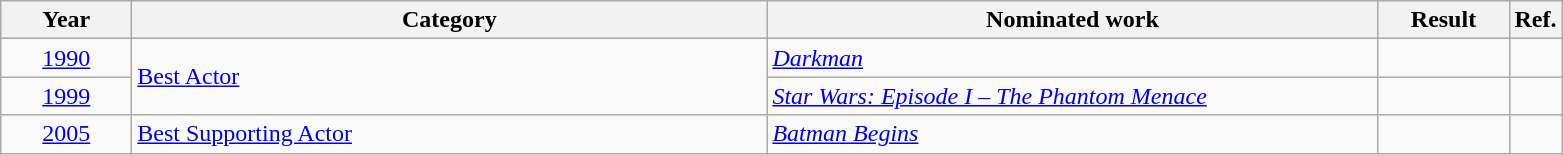<table class=wikitable>
<tr>
<th scope="col" style="width:5em;">Year</th>
<th scope="col" style="width:26em;">Category</th>
<th scope="col" style="width:25em;">Nominated work</th>
<th scope="col" style="width:5em;">Result</th>
<th>Ref.</th>
</tr>
<tr>
<td style="text-align:center;"><a href='#'>1990</a></td>
<td rowspan="2"><a href='#'>Best Actor</a></td>
<td><em><a href='#'>Darkman</a></em></td>
<td></td>
<td></td>
</tr>
<tr>
<td style="text-align:center;"><a href='#'>1999</a></td>
<td><em><a href='#'>Star Wars: Episode I – The Phantom Menace</a></em></td>
<td></td>
<td></td>
</tr>
<tr>
<td style="text-align:center;"><a href='#'>2005</a></td>
<td><a href='#'>Best Supporting Actor</a></td>
<td><em><a href='#'>Batman Begins</a></em></td>
<td></td>
<td></td>
</tr>
</table>
